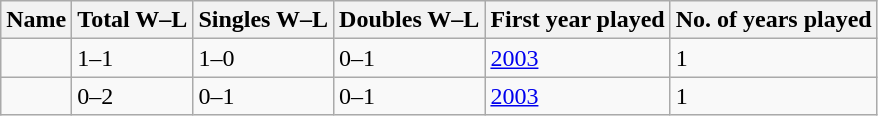<table class="sortable wikitable">
<tr>
<th>Name</th>
<th>Total W–L</th>
<th>Singles W–L</th>
<th>Doubles W–L</th>
<th>First year played</th>
<th>No. of years played</th>
</tr>
<tr>
<td></td>
<td>1–1</td>
<td>1–0</td>
<td>0–1</td>
<td><a href='#'>2003</a></td>
<td>1</td>
</tr>
<tr>
<td></td>
<td>0–2</td>
<td>0–1</td>
<td>0–1</td>
<td><a href='#'>2003</a></td>
<td>1</td>
</tr>
</table>
